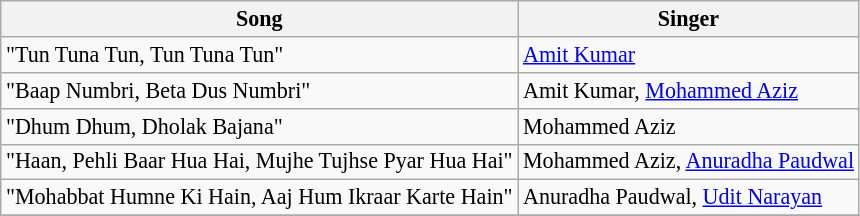<table class="wikitable" style="font-size:92%;">
<tr>
<th>Song</th>
<th>Singer</th>
</tr>
<tr>
<td>"Tun Tuna Tun, Tun Tuna Tun"</td>
<td><a href='#'>Amit Kumar</a></td>
</tr>
<tr>
<td>"Baap Numbri, Beta Dus Numbri"</td>
<td>Amit Kumar, <a href='#'>Mohammed Aziz</a></td>
</tr>
<tr>
<td>"Dhum Dhum, Dholak Bajana"</td>
<td>Mohammed Aziz</td>
</tr>
<tr>
<td>"Haan, Pehli Baar Hua Hai, Mujhe Tujhse Pyar Hua Hai"</td>
<td>Mohammed Aziz, <a href='#'>Anuradha Paudwal</a></td>
</tr>
<tr>
<td>"Mohabbat Humne Ki Hain, Aaj Hum Ikraar Karte Hain"</td>
<td>Anuradha Paudwal, <a href='#'>Udit Narayan</a></td>
</tr>
<tr>
</tr>
</table>
